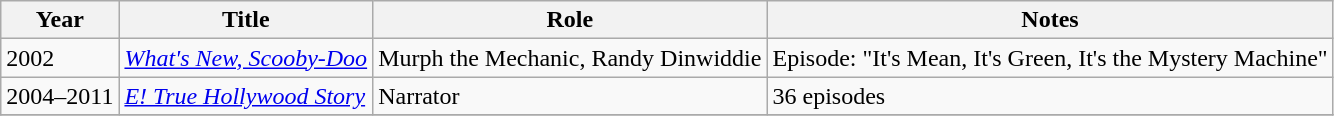<table class="wikitable sortable plainrowheaders" style="white-space:nowrap">
<tr>
<th>Year</th>
<th>Title</th>
<th>Role</th>
<th>Notes</th>
</tr>
<tr>
<td>2002</td>
<td><em><a href='#'>What's New, Scooby-Doo</a></em></td>
<td>Murph the Mechanic, Randy Dinwiddie</td>
<td>Episode: "It's Mean, It's Green, It's the Mystery Machine"</td>
</tr>
<tr>
<td>2004–2011</td>
<td><em><a href='#'>E! True Hollywood Story</a></em></td>
<td>Narrator</td>
<td>36 episodes</td>
</tr>
<tr>
</tr>
</table>
